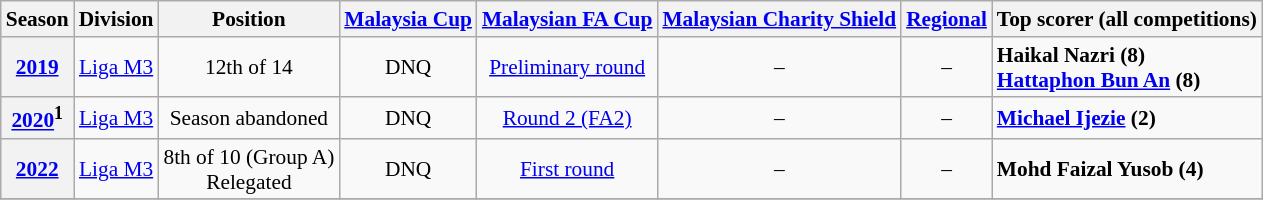<table class="wikitable" style="font-size:89%;">
<tr>
<th>Season</th>
<th>Division</th>
<th>Position</th>
<th><a href='#'>Malaysia Cup</a></th>
<th><a href='#'>Malaysian FA Cup</a></th>
<th><a href='#'>Malaysian Charity Shield</a></th>
<th><a href='#'>Regional</a></th>
<th>Top scorer (all competitions)</th>
</tr>
<tr>
<th style="text-align:center;"><a href='#'>2019</a></th>
<td style="text-align:center;"><a href='#'>Liga M3</a></td>
<td style="text-align:center;">12th of 14</td>
<td style="text-align:center;">DNQ</td>
<td style="text-align:center;"><a href='#'>Preliminary round</a></td>
<td style="text-align:center;">–</td>
<td style="text-align:center;">–</td>
<td><strong>  Haikal Nazri (8) <br>   <a href='#'>Hattaphon Bun An</a> (8)</strong></td>
</tr>
<tr>
<th style="text-align:center;"><a href='#'>2020</a><sup>1</sup></th>
<td style="text-align:center;"><a href='#'>Liga M3</a></td>
<td style="text-align:center;">Season abandoned</td>
<td style="text-align:center;">DNQ</td>
<td style="text-align:center;"><a href='#'>Round 2 (FA2)</a></td>
<td style="text-align:center;">–</td>
<td style="text-align:center;">–</td>
<td><strong>  <a href='#'>Michael Ijezie</a> (2)</strong></td>
</tr>
<tr>
<th style="text-align:center;"><a href='#'>2022</a></th>
<td style="text-align:center;"><a href='#'>Liga M3</a></td>
<td style="text-align:center;">8th of 10 (Group A) <br> Relegated</td>
<td style="text-align:center;">DNQ</td>
<td style="text-align:center;"><a href='#'>First round</a></td>
<td style="text-align:center;">–</td>
<td style="text-align:center;">–</td>
<td><strong>  Mohd Faizal Yusob (4)</strong></td>
</tr>
<tr>
</tr>
</table>
